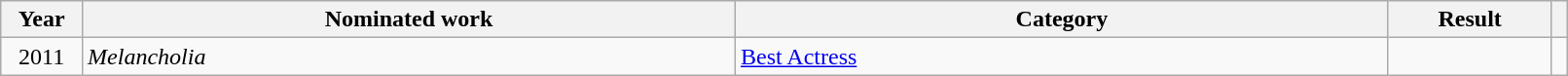<table class="wikitable" style="width:85%;">
<tr>
<th width=5%>Year</th>
<th style="width:40%;">Nominated work</th>
<th style="width:40%;">Category</th>
<th style="width:10%;">Result</th>
<th width=1%></th>
</tr>
<tr>
<td style="text-align:center;">2011</td>
<td><em>Melancholia</em></td>
<td><a href='#'>Best Actress</a></td>
<td></td>
<td style="text-align:center;"></td>
</tr>
</table>
